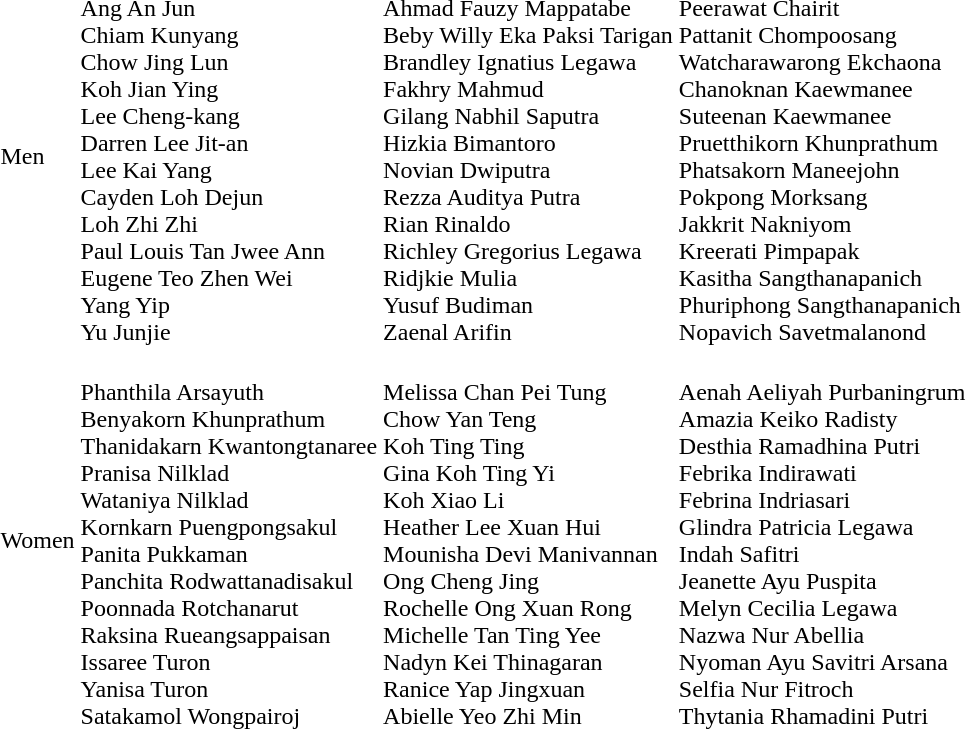<table>
<tr>
<td>Men</td>
<td><br>Ang An Jun<br>Chiam Kunyang<br>Chow Jing Lun<br>Koh Jian Ying<br>Lee Cheng-kang<br>Darren Lee Jit-an<br>Lee Kai Yang<br>Cayden Loh Dejun<br>Loh Zhi Zhi<br>Paul Louis Tan Jwee Ann<br>Eugene Teo Zhen Wei<br>Yang Yip<br>Yu Junjie</td>
<td nowrap><br>Ahmad Fauzy Mappatabe<br>Beby Willy Eka Paksi Tarigan<br>Brandley Ignatius Legawa<br>Fakhry Mahmud<br>Gilang Nabhil Saputra<br>Hizkia Bimantoro<br>Novian Dwiputra<br>Rezza Auditya Putra<br>Rian Rinaldo<br>Richley Gregorius Legawa<br>Ridjkie Mulia<br>Yusuf Budiman<br>Zaenal Arifin</td>
<td nowrap><br>Peerawat Chairit<br>Pattanit Chompoosang<br>Watcharawarong Ekchaona<br>Chanoknan Kaewmanee<br>Suteenan Kaewmanee<br>Pruetthikorn Khunprathum<br>Phatsakorn Maneejohn<br>Pokpong Morksang<br>Jakkrit Nakniyom<br>Kreerati Pimpapak<br>Kasitha Sangthanapanich<br>Phuriphong Sangthanapanich<br>Nopavich Savetmalanond</td>
</tr>
<tr>
<td>Women</td>
<td nowrap><br>Phanthila Arsayuth<br>Benyakorn Khunprathum<br>Thanidakarn Kwantongtanaree<br>Pranisa Nilklad<br>Wataniya Nilklad<br>Kornkarn Puengpongsakul<br>Panita Pukkaman<br>Panchita Rodwattanadisakul<br>Poonnada Rotchanarut<br>Raksina Rueangsappaisan<br>Issaree Turon<br>Yanisa Turon<br>Satakamol Wongpairoj</td>
<td nowrap><br>Melissa Chan Pei Tung<br>Chow Yan Teng<br>Koh Ting Ting<br>Gina Koh Ting Yi<br>Koh Xiao Li<br>Heather Lee Xuan Hui<br>Mounisha Devi Manivannan<br>Ong Cheng Jing<br>Rochelle Ong Xuan Rong<br>Michelle Tan Ting Yee<br>Nadyn Kei Thinagaran<br>Ranice Yap Jingxuan<br>Abielle Yeo Zhi Min</td>
<td><br>Aenah Aeliyah Purbaningrum<br>Amazia Keiko Radisty<br>Desthia Ramadhina Putri<br>Febrika Indirawati<br>Febrina Indriasari<br>Glindra Patricia Legawa<br>Indah Safitri<br>Jeanette Ayu Puspita<br>Melyn Cecilia Legawa<br>Nazwa Nur Abellia<br>Nyoman Ayu Savitri Arsana<br>Selfia Nur Fitroch<br>Thytania Rhamadini Putri</td>
</tr>
</table>
